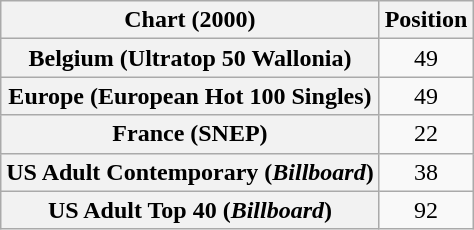<table class="wikitable sortable plainrowheaders" style="text-align:center">
<tr>
<th scope="col">Chart (2000)</th>
<th scope="col">Position</th>
</tr>
<tr>
<th scope="row">Belgium (Ultratop 50 Wallonia)</th>
<td>49</td>
</tr>
<tr>
<th scope="row">Europe (European Hot 100 Singles)</th>
<td>49</td>
</tr>
<tr>
<th scope="row">France (SNEP)</th>
<td>22</td>
</tr>
<tr>
<th scope="row">US Adult Contemporary (<em>Billboard</em>)</th>
<td>38</td>
</tr>
<tr>
<th scope="row">US Adult Top 40 (<em>Billboard</em>)</th>
<td>92</td>
</tr>
</table>
